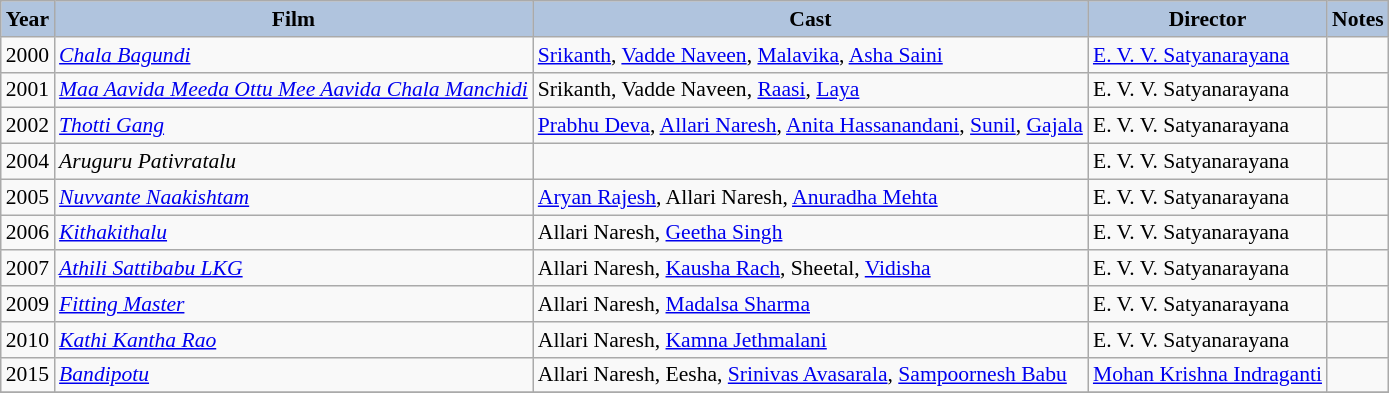<table class="wikitable" style="font-size:90%">
<tr style="text-align:center;">
<th style="text-align:center; background:#b0c4de;">Year</th>
<th style="text-align:center; background:#b0c4de;">Film</th>
<th style="text-align:center; background:#b0c4de;">Cast</th>
<th style="text-align:center; background:#b0c4de;">Director</th>
<th style="text-align:center; background:#b0c4de;">Notes</th>
</tr>
<tr>
<td>2000</td>
<td><em><a href='#'>Chala Bagundi</a></em></td>
<td><a href='#'>Srikanth</a>, <a href='#'>Vadde Naveen</a>, <a href='#'>Malavika</a>, <a href='#'>Asha Saini</a></td>
<td><a href='#'>E. V. V. Satyanarayana</a></td>
<td></td>
</tr>
<tr>
<td>2001</td>
<td><em><a href='#'>Maa Aavida Meeda Ottu Mee Aavida Chala Manchidi</a></em></td>
<td>Srikanth, Vadde Naveen, <a href='#'>Raasi</a>, <a href='#'>Laya</a></td>
<td>E. V. V. Satyanarayana</td>
<td></td>
</tr>
<tr>
<td>2002</td>
<td><em><a href='#'>Thotti Gang</a></em></td>
<td><a href='#'>Prabhu Deva</a>, <a href='#'>Allari Naresh</a>, <a href='#'>Anita Hassanandani</a>, <a href='#'>Sunil</a>, <a href='#'>Gajala</a></td>
<td>E. V. V. Satyanarayana</td>
<td></td>
</tr>
<tr>
<td>2004</td>
<td><em>Aruguru Pativratalu</em></td>
<td></td>
<td>E. V. V. Satyanarayana</td>
<td></td>
</tr>
<tr>
<td>2005</td>
<td><em><a href='#'>Nuvvante Naakishtam</a></em></td>
<td><a href='#'>Aryan Rajesh</a>, Allari Naresh, <a href='#'>Anuradha Mehta</a></td>
<td>E. V. V. Satyanarayana</td>
<td></td>
</tr>
<tr>
<td>2006</td>
<td><em><a href='#'>Kithakithalu</a></em></td>
<td>Allari Naresh, <a href='#'>Geetha Singh</a></td>
<td>E. V. V. Satyanarayana</td>
<td></td>
</tr>
<tr>
<td>2007</td>
<td><em><a href='#'>Athili Sattibabu LKG</a></em></td>
<td>Allari Naresh, <a href='#'>Kausha Rach</a>, Sheetal, <a href='#'>Vidisha</a></td>
<td>E. V. V. Satyanarayana</td>
<td></td>
</tr>
<tr>
<td>2009</td>
<td><em><a href='#'>Fitting Master</a></em></td>
<td>Allari Naresh, <a href='#'>Madalsa Sharma</a></td>
<td>E. V. V. Satyanarayana</td>
<td></td>
</tr>
<tr>
<td>2010</td>
<td><em><a href='#'>Kathi Kantha Rao</a></em></td>
<td>Allari Naresh, <a href='#'>Kamna Jethmalani</a></td>
<td>E. V. V. Satyanarayana</td>
<td></td>
</tr>
<tr>
<td>2015</td>
<td><em><a href='#'>Bandipotu</a></em></td>
<td>Allari Naresh, Eesha, <a href='#'>Srinivas Avasarala</a>, <a href='#'>Sampoornesh Babu</a></td>
<td><a href='#'>Mohan Krishna Indraganti</a></td>
<td></td>
</tr>
<tr>
</tr>
</table>
